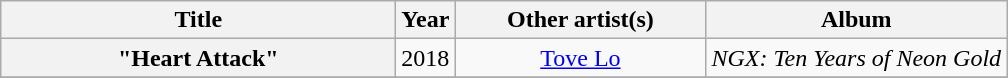<table class="wikitable plainrowheaders" style="text-align:center;">
<tr>
<th scope="col" style="width:16em;">Title</th>
<th scope="col">Year</th>
<th scope="col" style="width:10em;">Other artist(s)</th>
<th scope="col">Album</th>
</tr>
<tr>
<th scope="row">"Heart Attack"</th>
<td>2018</td>
<td><a href='#'>Tove Lo</a></td>
<td><em>NGX: Ten Years of Neon Gold</em></td>
</tr>
<tr>
</tr>
</table>
